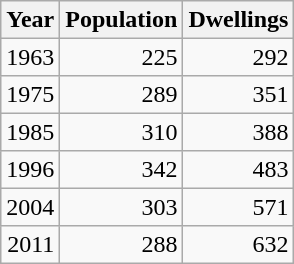<table class="wikitable" style="line-height:1.1em;">
<tr>
<th>Year</th>
<th>Population</th>
<th>Dwellings</th>
</tr>
<tr align="right">
<td>1963</td>
<td>225</td>
<td>292</td>
</tr>
<tr align="right">
<td>1975</td>
<td>289</td>
<td>351</td>
</tr>
<tr align="right">
<td>1985</td>
<td>310</td>
<td>388</td>
</tr>
<tr align="right">
<td>1996</td>
<td>342</td>
<td>483</td>
</tr>
<tr align="right">
<td>2004</td>
<td>303</td>
<td>571</td>
</tr>
<tr align="right">
<td>2011</td>
<td>288</td>
<td>632</td>
</tr>
</table>
